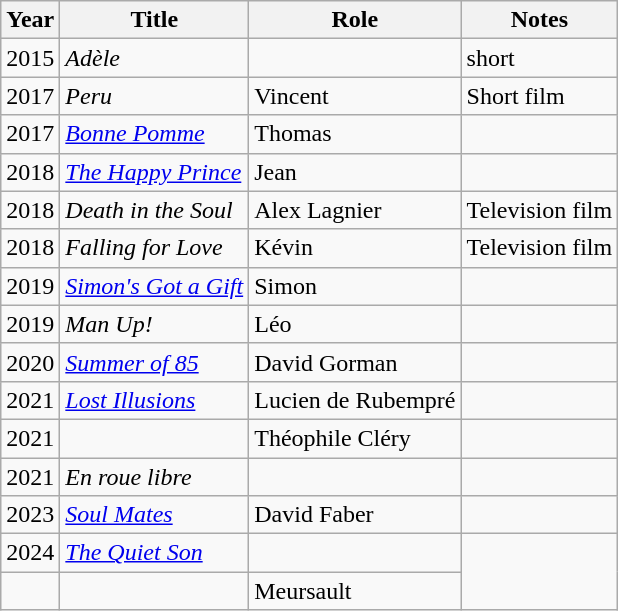<table class="wikitable sortable">
<tr>
<th>Year</th>
<th>Title</th>
<th>Role</th>
<th class="unsortable">Notes</th>
</tr>
<tr>
<td>2015</td>
<td><em>Adèle</em></td>
<td></td>
<td>short</td>
</tr>
<tr>
<td>2017</td>
<td><em>Peru</em></td>
<td>Vincent</td>
<td>Short film</td>
</tr>
<tr>
<td>2017</td>
<td><em><a href='#'>Bonne Pomme</a></em></td>
<td>Thomas</td>
<td></td>
</tr>
<tr>
<td>2018</td>
<td><em><a href='#'>The Happy Prince</a></em></td>
<td>Jean</td>
<td></td>
</tr>
<tr>
<td>2018</td>
<td><em>Death in the Soul</em></td>
<td>Alex Lagnier</td>
<td>Television film</td>
</tr>
<tr>
<td>2018</td>
<td><em>Falling for Love</em></td>
<td>Kévin</td>
<td>Television film</td>
</tr>
<tr>
<td>2019</td>
<td><em><a href='#'>Simon's Got a Gift</a></em></td>
<td>Simon</td>
<td></td>
</tr>
<tr>
<td>2019</td>
<td><em>Man Up!</em></td>
<td>Léo</td>
<td></td>
</tr>
<tr>
<td>2020</td>
<td><em><a href='#'>Summer of 85</a></em></td>
<td>David Gorman</td>
<td></td>
</tr>
<tr>
<td>2021</td>
<td><em><a href='#'>Lost Illusions</a></em></td>
<td>Lucien de Rubempré</td>
<td></td>
</tr>
<tr>
<td>2021</td>
<td><em></em></td>
<td>Théophile Cléry</td>
<td></td>
</tr>
<tr>
<td>2021</td>
<td><em>En roue libre</em></td>
<td></td>
<td></td>
</tr>
<tr>
<td>2023</td>
<td><em><a href='#'>Soul Mates</a></em></td>
<td>David Faber</td>
<td></td>
</tr>
<tr>
<td>2024</td>
<td><em><a href='#'>The Quiet Son</a></em></td>
<td></td>
</tr>
<tr>
<td></td>
<td></td>
<td>Meursault</td>
</tr>
</table>
